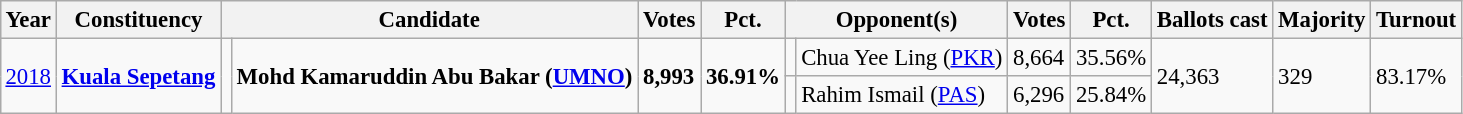<table class="wikitable" style="margin:0.5em ; font-size:95%">
<tr>
<th>Year</th>
<th>Constituency</th>
<th colspan="2">Candidate</th>
<th>Votes</th>
<th>Pct.</th>
<th colspan="2">Opponent(s)</th>
<th>Votes</th>
<th>Pct.</th>
<th>Ballots cast</th>
<th>Majority</th>
<th>Turnout</th>
</tr>
<tr>
<td rowspan="2"><a href='#'>2018</a></td>
<td rowspan="2"><strong><a href='#'>Kuala Sepetang</a></strong></td>
<td rowspan="2" ></td>
<td rowspan="2"><strong>Mohd Kamaruddin Abu Bakar (<a href='#'>UMNO</a>)</strong></td>
<td rowspan="2"><strong>8,993</strong></td>
<td rowspan="2"><strong>36.91%</strong></td>
<td></td>
<td>Chua Yee Ling (<a href='#'>PKR</a>)</td>
<td>8,664</td>
<td>35.56%</td>
<td rowspan="2">24,363</td>
<td rowspan="2">329</td>
<td rowspan="2">83.17%</td>
</tr>
<tr>
<td></td>
<td>Rahim Ismail (<a href='#'>PAS</a>)</td>
<td>6,296</td>
<td>25.84%</td>
</tr>
</table>
